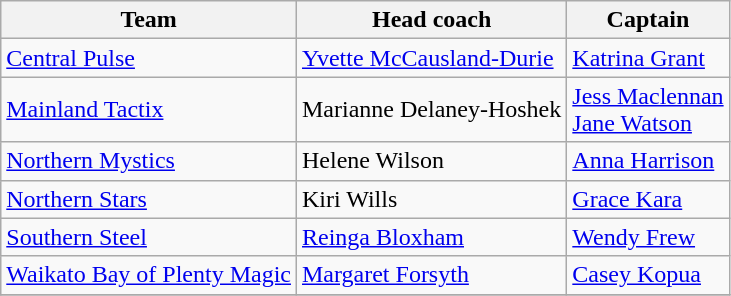<table class="wikitable collapsible">
<tr>
<th>Team</th>
<th>Head coach</th>
<th>Captain</th>
</tr>
<tr>
<td><a href='#'>Central Pulse</a></td>
<td><a href='#'>Yvette McCausland-Durie</a></td>
<td><a href='#'>Katrina Grant</a></td>
</tr>
<tr>
<td><a href='#'>Mainland Tactix</a></td>
<td>Marianne Delaney-Hoshek</td>
<td><a href='#'>Jess Maclennan</a><br><a href='#'>Jane Watson</a></td>
</tr>
<tr>
<td><a href='#'>Northern Mystics</a></td>
<td>Helene Wilson</td>
<td><a href='#'>Anna Harrison</a></td>
</tr>
<tr>
<td><a href='#'>Northern Stars</a></td>
<td>Kiri Wills</td>
<td><a href='#'>Grace Kara</a></td>
</tr>
<tr>
<td><a href='#'>Southern Steel</a></td>
<td><a href='#'>Reinga Bloxham</a></td>
<td><a href='#'>Wendy Frew</a></td>
</tr>
<tr>
<td><a href='#'>Waikato Bay of Plenty Magic</a></td>
<td><a href='#'>Margaret Forsyth</a></td>
<td><a href='#'>Casey Kopua</a></td>
</tr>
<tr>
</tr>
</table>
